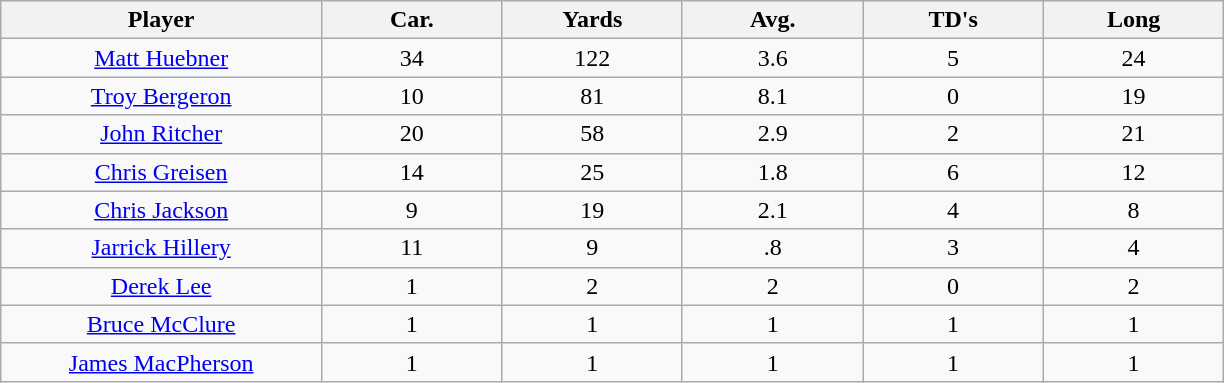<table class="wikitable sortable">
<tr>
<th bgcolor="#DDDDFF" width="16%">Player</th>
<th bgcolor="#DDDDFF" width="9%">Car.</th>
<th bgcolor="#DDDDFF" width="9%">Yards</th>
<th bgcolor="#DDDDFF" width="9%">Avg.</th>
<th bgcolor="#DDDDFF" width="9%">TD's</th>
<th bgcolor="#DDDDFF" width="9%">Long</th>
</tr>
<tr align="center">
<td><a href='#'>Matt Huebner</a></td>
<td>34</td>
<td>122</td>
<td>3.6</td>
<td>5</td>
<td>24</td>
</tr>
<tr align="center">
<td><a href='#'>Troy Bergeron</a></td>
<td>10</td>
<td>81</td>
<td>8.1</td>
<td>0</td>
<td>19</td>
</tr>
<tr align="center">
<td><a href='#'>John Ritcher</a></td>
<td>20</td>
<td>58</td>
<td>2.9</td>
<td>2</td>
<td>21</td>
</tr>
<tr align="center">
<td><a href='#'>Chris Greisen</a></td>
<td>14</td>
<td>25</td>
<td>1.8</td>
<td>6</td>
<td>12</td>
</tr>
<tr align="center">
<td><a href='#'>Chris Jackson</a></td>
<td>9</td>
<td>19</td>
<td>2.1</td>
<td>4</td>
<td>8</td>
</tr>
<tr align="center">
<td><a href='#'>Jarrick Hillery</a></td>
<td>11</td>
<td>9</td>
<td>.8</td>
<td>3</td>
<td>4</td>
</tr>
<tr align="center">
<td><a href='#'>Derek Lee</a></td>
<td>1</td>
<td>2</td>
<td>2</td>
<td>0</td>
<td>2</td>
</tr>
<tr align="center">
<td><a href='#'>Bruce McClure</a></td>
<td>1</td>
<td>1</td>
<td>1</td>
<td>1</td>
<td>1</td>
</tr>
<tr align="center">
<td><a href='#'>James MacPherson</a></td>
<td>1</td>
<td>1</td>
<td>1</td>
<td>1</td>
<td>1</td>
</tr>
</table>
